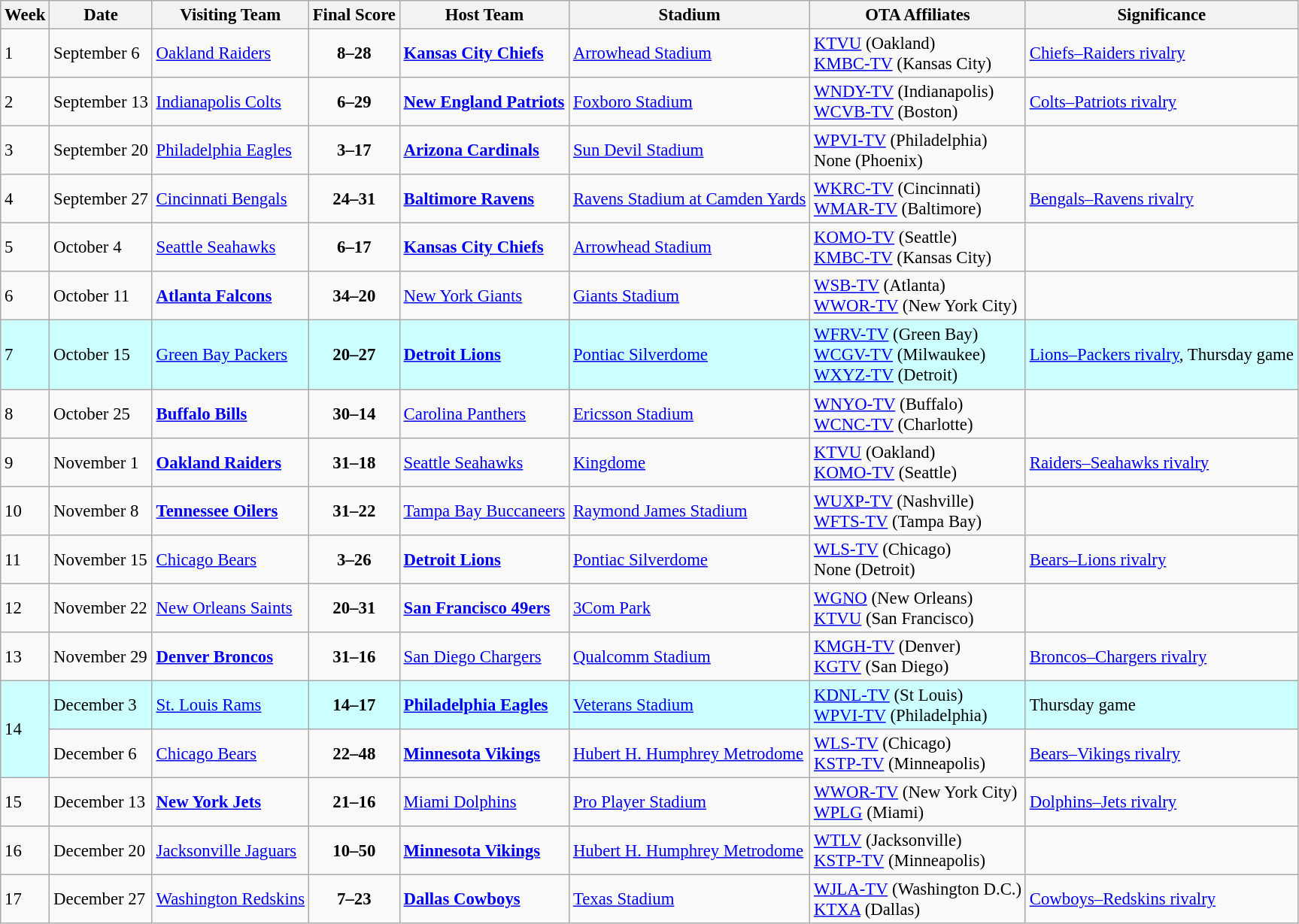<table class="wikitable" style="font-size: 95%;">
<tr>
<th>Week</th>
<th>Date</th>
<th>Visiting Team</th>
<th>Final Score</th>
<th>Host Team</th>
<th>Stadium</th>
<th>OTA Affiliates</th>
<th>Significance</th>
</tr>
<tr>
<td>1</td>
<td>September 6</td>
<td><a href='#'>Oakland Raiders</a></td>
<td align="center"><strong>8–28</strong></td>
<td><strong><a href='#'>Kansas City Chiefs</a></strong></td>
<td><a href='#'>Arrowhead Stadium</a></td>
<td><a href='#'>KTVU</a> (Oakland)<br><a href='#'>KMBC-TV</a> (Kansas City)</td>
<td><a href='#'>Chiefs–Raiders rivalry</a></td>
</tr>
<tr>
<td>2</td>
<td>September 13</td>
<td><a href='#'>Indianapolis Colts</a></td>
<td align="center"><strong>6–29</strong></td>
<td><strong><a href='#'>New England Patriots</a></strong></td>
<td><a href='#'>Foxboro Stadium</a></td>
<td><a href='#'>WNDY-TV</a> (Indianapolis)<br><a href='#'>WCVB-TV</a> (Boston)</td>
<td><a href='#'>Colts–Patriots rivalry</a></td>
</tr>
<tr>
<td>3</td>
<td>September 20</td>
<td><a href='#'>Philadelphia Eagles</a></td>
<td align="center"><strong>3–17</strong></td>
<td><strong><a href='#'>Arizona Cardinals</a></strong></td>
<td><a href='#'>Sun Devil Stadium</a></td>
<td><a href='#'>WPVI-TV</a> (Philadelphia)<br>None (Phoenix)</td>
<td></td>
</tr>
<tr>
<td>4</td>
<td>September 27</td>
<td><a href='#'>Cincinnati Bengals</a></td>
<td align="center"><strong>24–31</strong></td>
<td><strong><a href='#'>Baltimore Ravens</a></strong></td>
<td><a href='#'>Ravens Stadium at Camden Yards</a></td>
<td><a href='#'>WKRC-TV</a> (Cincinnati)<br><a href='#'>WMAR-TV</a> (Baltimore)</td>
<td><a href='#'>Bengals–Ravens rivalry</a></td>
</tr>
<tr>
<td>5</td>
<td>October 4</td>
<td><a href='#'>Seattle Seahawks</a></td>
<td align="center"><strong>6–17</strong></td>
<td><strong><a href='#'>Kansas City Chiefs</a></strong></td>
<td><a href='#'>Arrowhead Stadium</a></td>
<td><a href='#'>KOMO-TV</a> (Seattle)<br><a href='#'>KMBC-TV</a> (Kansas City)</td>
<td></td>
</tr>
<tr>
<td>6</td>
<td>October 11</td>
<td><strong><a href='#'>Atlanta Falcons</a></strong></td>
<td align="center"><strong>34–20</strong></td>
<td><a href='#'>New York Giants</a></td>
<td><a href='#'>Giants Stadium</a></td>
<td><a href='#'>WSB-TV</a> (Atlanta)<br><a href='#'>WWOR-TV</a> (New York City)</td>
<td></td>
</tr>
<tr bgcolor="#ccffff">
<td>7</td>
<td>October 15</td>
<td><a href='#'>Green Bay Packers</a></td>
<td align="center"><strong>20–27</strong></td>
<td><strong><a href='#'>Detroit Lions</a></strong></td>
<td><a href='#'>Pontiac Silverdome</a></td>
<td><a href='#'>WFRV-TV</a> (Green Bay)<br><a href='#'>WCGV-TV</a> (Milwaukee)<br><a href='#'>WXYZ-TV</a> (Detroit)</td>
<td><a href='#'>Lions–Packers rivalry</a>, Thursday game</td>
</tr>
<tr>
<td>8</td>
<td>October 25</td>
<td><strong><a href='#'>Buffalo Bills</a></strong></td>
<td align="center"><strong>30–14</strong></td>
<td><a href='#'>Carolina Panthers</a></td>
<td><a href='#'>Ericsson Stadium</a></td>
<td><a href='#'>WNYO-TV</a> (Buffalo)<br><a href='#'>WCNC-TV</a> (Charlotte)</td>
<td></td>
</tr>
<tr>
<td>9</td>
<td>November 1</td>
<td><strong><a href='#'>Oakland Raiders</a></strong></td>
<td align="center"><strong>31–18</strong></td>
<td><a href='#'>Seattle Seahawks</a></td>
<td><a href='#'>Kingdome</a></td>
<td><a href='#'>KTVU</a> (Oakland)<br><a href='#'>KOMO-TV</a> (Seattle)</td>
<td><a href='#'>Raiders–Seahawks rivalry</a></td>
</tr>
<tr>
<td>10</td>
<td>November 8</td>
<td><strong><a href='#'>Tennessee Oilers</a></strong></td>
<td align="center"><strong>31–22</strong></td>
<td><a href='#'>Tampa Bay Buccaneers</a></td>
<td><a href='#'>Raymond James Stadium</a></td>
<td><a href='#'>WUXP-TV</a> (Nashville)<br><a href='#'>WFTS-TV</a> (Tampa Bay)</td>
<td></td>
</tr>
<tr>
<td>11</td>
<td>November 15</td>
<td><a href='#'>Chicago Bears</a></td>
<td align="center"><strong>3–26</strong></td>
<td><strong><a href='#'>Detroit Lions</a></strong></td>
<td><a href='#'>Pontiac Silverdome</a></td>
<td><a href='#'>WLS-TV</a> (Chicago)<br>None (Detroit)</td>
<td><a href='#'>Bears–Lions rivalry</a></td>
</tr>
<tr>
<td>12</td>
<td>November 22</td>
<td><a href='#'>New Orleans Saints</a></td>
<td align="center"><strong>20–31</strong></td>
<td><strong><a href='#'>San Francisco 49ers</a></strong></td>
<td><a href='#'>3Com Park</a></td>
<td><a href='#'>WGNO</a> (New Orleans)<br><a href='#'>KTVU</a> (San Francisco)</td>
<td></td>
</tr>
<tr>
<td>13</td>
<td>November 29</td>
<td><strong><a href='#'>Denver Broncos</a></strong></td>
<td align="center"><strong>31–16</strong></td>
<td><a href='#'>San Diego Chargers</a></td>
<td><a href='#'>Qualcomm Stadium</a></td>
<td><a href='#'>KMGH-TV</a> (Denver)<br><a href='#'>KGTV</a> (San Diego)</td>
<td><a href='#'>Broncos–Chargers rivalry</a></td>
</tr>
<tr bgcolor="#ccffff">
<td rowspan="2">14</td>
<td>December 3</td>
<td><a href='#'>St. Louis Rams</a></td>
<td align="center"><strong>14–17</strong></td>
<td><strong><a href='#'>Philadelphia Eagles</a></strong></td>
<td><a href='#'>Veterans Stadium</a></td>
<td><a href='#'>KDNL-TV</a> (St Louis)<br><a href='#'>WPVI-TV</a> (Philadelphia)</td>
<td>Thursday game</td>
</tr>
<tr>
<td>December 6</td>
<td><a href='#'>Chicago Bears</a></td>
<td align="center"><strong>22–48</strong></td>
<td><strong><a href='#'>Minnesota Vikings</a></strong></td>
<td><a href='#'>Hubert H. Humphrey Metrodome</a></td>
<td><a href='#'>WLS-TV</a> (Chicago)<br><a href='#'>KSTP-TV</a> (Minneapolis)</td>
<td><a href='#'>Bears–Vikings rivalry</a></td>
</tr>
<tr>
<td>15</td>
<td>December 13</td>
<td><strong><a href='#'>New York Jets</a></strong></td>
<td align="center"><strong>21–16</strong></td>
<td><a href='#'>Miami Dolphins</a></td>
<td><a href='#'>Pro Player Stadium</a></td>
<td><a href='#'>WWOR-TV</a> (New York City)<br><a href='#'>WPLG</a> (Miami)</td>
<td><a href='#'>Dolphins–Jets rivalry</a></td>
</tr>
<tr>
<td>16</td>
<td>December 20</td>
<td><a href='#'>Jacksonville Jaguars</a></td>
<td align="center"><strong>10–50</strong></td>
<td><strong><a href='#'>Minnesota Vikings</a></strong></td>
<td><a href='#'>Hubert H. Humphrey Metrodome</a></td>
<td><a href='#'>WTLV</a> (Jacksonville)<br><a href='#'>KSTP-TV</a> (Minneapolis)</td>
<td></td>
</tr>
<tr>
<td>17</td>
<td>December 27</td>
<td><a href='#'>Washington Redskins</a></td>
<td align="center"><strong>7–23</strong></td>
<td><strong><a href='#'>Dallas Cowboys</a></strong></td>
<td><a href='#'>Texas Stadium</a></td>
<td><a href='#'>WJLA-TV</a> (Washington D.C.)<br><a href='#'>KTXA</a> (Dallas)</td>
<td><a href='#'>Cowboys–Redskins rivalry</a></td>
</tr>
</table>
